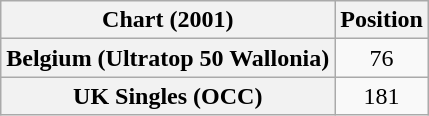<table class="wikitable plainrowheaders" style="text-align:center">
<tr>
<th scope="col">Chart (2001)</th>
<th scope="col">Position</th>
</tr>
<tr>
<th scope="row">Belgium (Ultratop 50 Wallonia)</th>
<td>76</td>
</tr>
<tr>
<th scope="row">UK Singles (OCC)</th>
<td>181</td>
</tr>
</table>
